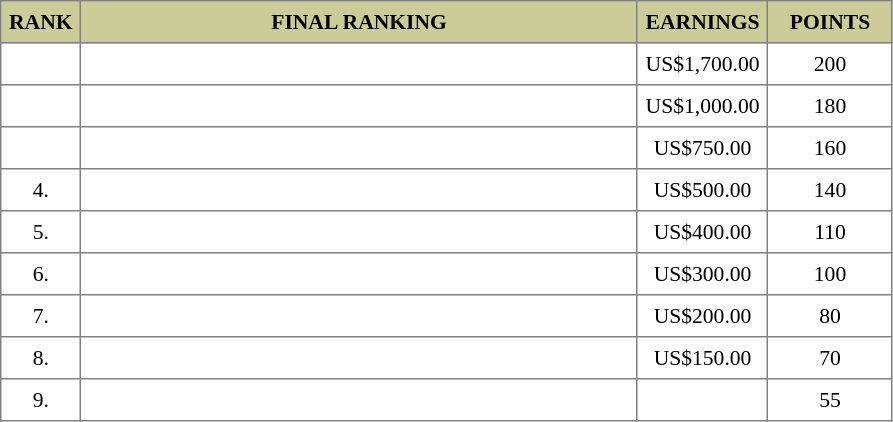<table border="1" cellspacing="2" cellpadding="5" style="border-collapse: collapse; font-size: 90%;">
<tr bgcolor="CCCC99">
<th>RANK</th>
<th style="width: 25em">FINAL RANKING</th>
<th style="width: 5em">EARNINGS</th>
<th style="width: 5em">POINTS</th>
</tr>
<tr>
<td align="center"></td>
<td></td>
<td align="center">US$1,700.00</td>
<td align="center">200</td>
</tr>
<tr>
<td align="center"></td>
<td></td>
<td align="center">US$1,000.00</td>
<td align="center">180</td>
</tr>
<tr>
<td align="center"></td>
<td></td>
<td align="center">US$750.00</td>
<td align="center">160</td>
</tr>
<tr>
<td align="center">4.</td>
<td></td>
<td align="center">US$500.00</td>
<td align="center">140</td>
</tr>
<tr>
<td align="center">5.</td>
<td></td>
<td align="center">US$400.00</td>
<td align="center">110</td>
</tr>
<tr>
<td align="center">6.</td>
<td></td>
<td align="center">US$300.00</td>
<td align="center">100</td>
</tr>
<tr>
<td align="center">7.</td>
<td></td>
<td align="center">US$200.00</td>
<td align="center">80</td>
</tr>
<tr>
<td align="center">8.</td>
<td></td>
<td align="center">US$150.00</td>
<td align="center">70</td>
</tr>
<tr>
<td align="center">9.</td>
<td></td>
<td align="center"></td>
<td align="center">55</td>
</tr>
</table>
